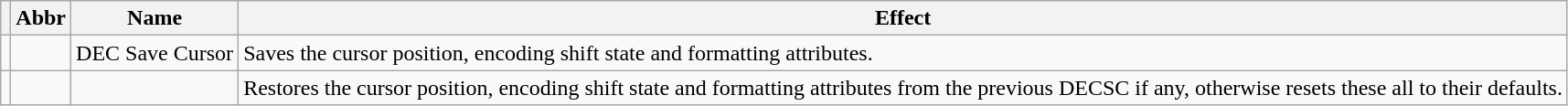<table class="wikitable">
<tr>
<th></th>
<th>Abbr</th>
<th>Name</th>
<th>Effect</th>
</tr>
<tr id=DECSC>
<td></td>
<td></td>
<td>DEC Save Cursor</td>
<td>Saves the cursor position, encoding shift state and formatting attributes.</td>
</tr>
<tr id=DECRC>
<td></td>
<td></td>
<td></td>
<td>Restores the cursor position, encoding shift state and formatting attributes from the previous DECSC if any, otherwise resets these all to their defaults.</td>
</tr>
</table>
